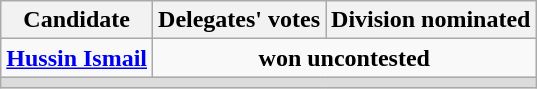<table class=wikitable style=text-align:center>
<tr>
<th>Candidate</th>
<th>Delegates' votes</th>
<th>Division nominated</th>
</tr>
<tr>
<td align=left><strong><a href='#'>Hussin Ismail</a></strong></td>
<td colspan=2 align=center><strong>won uncontested</strong></td>
</tr>
<tr>
<td colspan=3 bgcolor=dcdcdc></td>
</tr>
</table>
